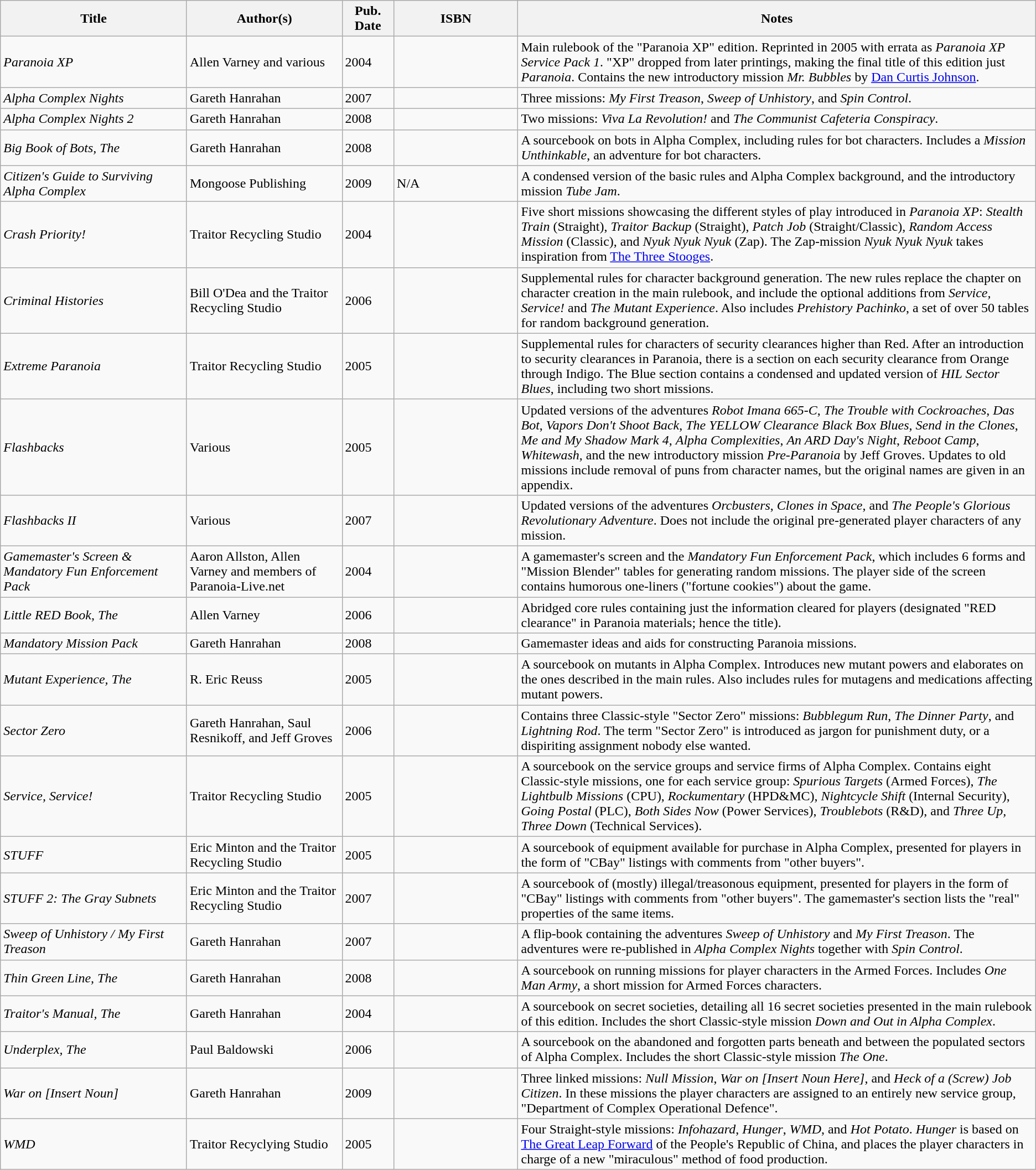<table class="sortable wikitable" border="1">
<tr>
<th width="18%">Title</th>
<th width="15%">Author(s)</th>
<th width="5%">Pub. Date</th>
<th width="12%">ISBN</th>
<th width="60%">Notes</th>
</tr>
<tr>
<td><em>Paranoia XP</em></td>
<td>Allen Varney and various</td>
<td>2004</td>
<td></td>
<td>Main rulebook of the "Paranoia XP" edition. Reprinted in 2005 with errata as <em>Paranoia XP Service Pack 1</em>.  "XP" dropped from later printings, making the final title of this edition just <em>Paranoia</em>. Contains the new introductory mission <em>Mr. Bubbles</em> by <a href='#'>Dan Curtis Johnson</a>.</td>
</tr>
<tr>
<td><em>Alpha Complex Nights</em></td>
<td>Gareth Hanrahan</td>
<td>2007</td>
<td></td>
<td>Three missions: <em>My First Treason</em>, <em>Sweep of Unhistory</em>, and <em>Spin Control</em>.</td>
</tr>
<tr>
<td><em>Alpha Complex Nights 2</em></td>
<td>Gareth Hanrahan</td>
<td>2008</td>
<td></td>
<td>Two missions: <em>Viva La Revolution!</em> and <em>The Communist Cafeteria Conspiracy</em>.</td>
</tr>
<tr>
<td><em>Big Book of Bots, The</em></td>
<td>Gareth Hanrahan</td>
<td>2008</td>
<td></td>
<td>A sourcebook on bots in Alpha Complex, including rules for bot characters. Includes a <em>Mission Unthinkable</em>, an adventure for bot characters.</td>
</tr>
<tr>
<td><em>Citizen's Guide to Surviving Alpha Complex</em></td>
<td>Mongoose Publishing</td>
<td>2009</td>
<td>N/A</td>
<td>A condensed version of the basic rules and Alpha Complex background, and the introductory mission <em>Tube Jam</em>.</td>
</tr>
<tr>
<td><em>Crash Priority!</em></td>
<td>Traitor Recycling Studio</td>
<td>2004</td>
<td></td>
<td>Five short missions showcasing the different styles of play introduced in <em>Paranoia XP</em>: <em>Stealth Train</em> (Straight), <em>Traitor Backup</em> (Straight), <em>Patch Job</em> (Straight/Classic), <em>Random Access Mission</em> (Classic), and <em>Nyuk Nyuk Nyuk</em> (Zap). The Zap-mission <em>Nyuk Nyuk Nyuk</em> takes inspiration from <a href='#'>The Three Stooges</a>.</td>
</tr>
<tr>
<td><em>Criminal Histories</em></td>
<td>Bill O'Dea and the Traitor Recycling Studio</td>
<td>2006</td>
<td></td>
<td>Supplemental rules for character background generation. The new rules replace the chapter on character creation in the main rulebook, and include the optional additions from <em>Service, Service!</em> and <em>The Mutant Experience</em>. Also includes <em>Prehistory Pachinko</em>, a set of over 50 tables for random background generation.</td>
</tr>
<tr>
<td><em>Extreme Paranoia</em></td>
<td>Traitor Recycling Studio</td>
<td>2005</td>
<td></td>
<td>Supplemental rules for characters of security clearances higher than Red. After an introduction to security clearances in Paranoia, there is a section on each security clearance from Orange through Indigo. The Blue section contains a condensed and updated version of <em>HIL Sector Blues</em>, including two short missions.</td>
</tr>
<tr>
<td><em>Flashbacks</em></td>
<td>Various</td>
<td>2005</td>
<td></td>
<td>Updated versions of the adventures <em>Robot Imana 665-C</em>, <em>The Trouble with Cockroaches</em>, <em>Das Bot</em>, <em>Vapors Don't Shoot Back</em>, <em>The YELLOW Clearance Black Box Blues</em>, <em>Send in the Clones</em>, <em>Me and My Shadow Mark 4</em>, <em>Alpha Complexities</em>, <em>An ARD Day's Night</em>, <em>Reboot Camp</em>, <em>Whitewash</em>, and the new introductory mission <em>Pre-Paranoia</em> by Jeff Groves. Updates to old missions include removal of puns from character names, but the original names are given in an appendix.</td>
</tr>
<tr>
<td><em>Flashbacks II</em></td>
<td>Various</td>
<td>2007</td>
<td></td>
<td>Updated versions of the adventures <em>Orcbusters</em>, <em>Clones in Space</em>, and <em>The People's Glorious Revolutionary Adventure</em>. Does not include the original pre-generated player characters of any mission.</td>
</tr>
<tr>
<td><em>Gamemaster's Screen & Mandatory Fun Enforcement Pack</em></td>
<td>Aaron Allston, Allen Varney and members of Paranoia-Live.net</td>
<td>2004</td>
<td></td>
<td>A gamemaster's screen and the <em>Mandatory Fun Enforcement Pack</em>, which includes 6 forms and "Mission Blender" tables for generating random missions. The player side of the screen contains humorous one-liners ("fortune cookies") about the game.</td>
</tr>
<tr>
<td><em>Little RED Book, The</em></td>
<td>Allen Varney</td>
<td>2006</td>
<td></td>
<td>Abridged core rules containing just the information cleared for players (designated "RED clearance" in Paranoia materials; hence the title).</td>
</tr>
<tr>
<td><em>Mandatory Mission Pack</em></td>
<td>Gareth Hanrahan</td>
<td>2008</td>
<td></td>
<td>Gamemaster ideas and aids for constructing Paranoia missions.</td>
</tr>
<tr>
<td><em>Mutant Experience, The</em></td>
<td>R. Eric Reuss</td>
<td>2005</td>
<td></td>
<td>A sourcebook on mutants in Alpha Complex. Introduces new mutant powers and elaborates on the ones described in the main rules. Also includes rules for mutagens and medications affecting mutant powers.</td>
</tr>
<tr>
<td><em>Sector Zero</em></td>
<td>Gareth Hanrahan, Saul Resnikoff, and Jeff Groves</td>
<td>2006</td>
<td></td>
<td>Contains three Classic-style "Sector Zero" missions: <em>Bubblegum Run</em>, <em>The Dinner Party</em>, and <em>Lightning Rod</em>. The term "Sector Zero" is introduced as jargon for punishment duty, or a dispiriting assignment nobody else wanted.</td>
</tr>
<tr>
<td><em>Service, Service!</em></td>
<td>Traitor Recycling Studio</td>
<td>2005</td>
<td></td>
<td>A sourcebook on the service groups and service firms of Alpha Complex. Contains eight Classic-style missions, one for each service group: <em>Spurious Targets</em> (Armed Forces), <em>The Lightbulb Missions</em> (CPU), <em>Rockumentary</em> (HPD&MC), <em>Nightcycle Shift</em> (Internal Security), <em>Going Postal</em> (PLC), <em>Both Sides Now</em> (Power Services), <em>Troublebots</em> (R&D), and <em>Three Up, Three Down</em> (Technical Services).</td>
</tr>
<tr>
<td><em>STUFF</em></td>
<td>Eric Minton and the Traitor Recycling Studio</td>
<td>2005</td>
<td></td>
<td>A sourcebook of equipment available for purchase in Alpha Complex, presented for players in the form of "CBay" listings with comments from "other buyers".</td>
</tr>
<tr>
<td><em>STUFF 2: The Gray Subnets</em></td>
<td>Eric Minton and the Traitor Recycling Studio</td>
<td>2007</td>
<td></td>
<td>A sourcebook of (mostly) illegal/treasonous equipment, presented for players in the form of "CBay" listings with comments from "other buyers". The gamemaster's section lists the "real" properties of the same items.</td>
</tr>
<tr>
<td><em>Sweep of Unhistory / My First Treason</em></td>
<td>Gareth Hanrahan</td>
<td>2007</td>
<td></td>
<td>A flip-book containing the adventures <em>Sweep of Unhistory</em> and <em>My First Treason</em>. The adventures were re-published in <em>Alpha Complex Nights</em> together with <em>Spin Control</em>.</td>
</tr>
<tr>
<td><em>Thin Green Line, The</em></td>
<td>Gareth Hanrahan</td>
<td>2008</td>
<td></td>
<td>A sourcebook on running missions for player characters in the Armed Forces. Includes <em>One Man Army</em>, a short mission for Armed Forces characters.</td>
</tr>
<tr>
<td><em>Traitor's Manual, The</em></td>
<td>Gareth Hanrahan</td>
<td>2004</td>
<td></td>
<td>A sourcebook on secret societies, detailing all 16 secret societies presented in the main rulebook of this edition. Includes the short Classic-style mission <em>Down and Out in Alpha Complex</em>.</td>
</tr>
<tr>
<td><em>Underplex, The</em></td>
<td>Paul Baldowski</td>
<td>2006</td>
<td></td>
<td>A sourcebook on the abandoned and forgotten parts beneath and between the populated sectors of Alpha Complex. Includes the short Classic-style mission <em>The One</em>.</td>
</tr>
<tr>
<td><em>War on [Insert Noun]</em></td>
<td>Gareth Hanrahan</td>
<td>2009</td>
<td></td>
<td>Three linked missions: <em>Null Mission</em>, <em>War on [Insert Noun Here]</em>, and <em>Heck of a (Screw) Job Citizen</em>. In these missions the player characters are assigned to an entirely new service group, "Department of Complex Operational Defence".</td>
</tr>
<tr>
<td><em>WMD</em></td>
<td>Traitor Recyclying Studio</td>
<td>2005</td>
<td></td>
<td>Four Straight-style missions: <em>Infohazard</em>, <em>Hunger</em>, <em>WMD</em>, and <em>Hot Potato</em>. <em>Hunger</em> is based on <a href='#'>The Great Leap Forward</a> of the People's Republic of China, and places the player characters in charge of a new "miraculous" method of food production.</td>
</tr>
</table>
